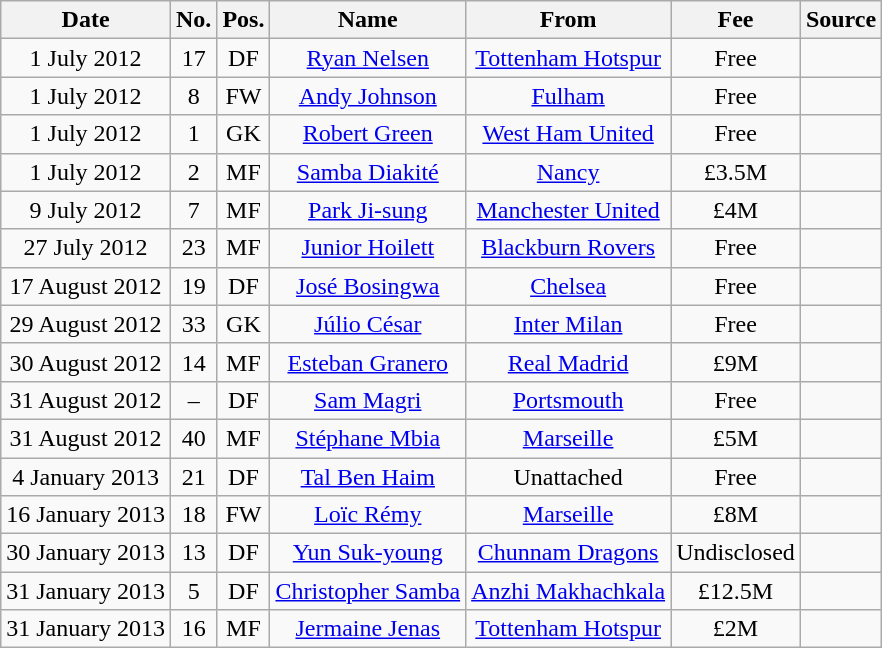<table class="wikitable" style="text-align:center">
<tr>
<th>Date</th>
<th>No.</th>
<th>Pos.</th>
<th>Name</th>
<th>From</th>
<th>Fee</th>
<th>Source</th>
</tr>
<tr>
<td>1 July 2012</td>
<td>17</td>
<td>DF</td>
<td> <a href='#'>Ryan Nelsen</a></td>
<td> <a href='#'>Tottenham Hotspur</a></td>
<td>Free</td>
<td></td>
</tr>
<tr>
<td>1 July 2012</td>
<td>8</td>
<td>FW</td>
<td> <a href='#'>Andy Johnson</a></td>
<td> <a href='#'>Fulham</a></td>
<td>Free</td>
<td></td>
</tr>
<tr>
<td>1 July 2012</td>
<td>1</td>
<td>GK</td>
<td> <a href='#'>Robert Green</a></td>
<td> <a href='#'>West Ham United</a></td>
<td>Free</td>
<td></td>
</tr>
<tr>
<td>1 July 2012</td>
<td>2</td>
<td>MF</td>
<td> <a href='#'>Samba Diakité</a></td>
<td> <a href='#'>Nancy</a></td>
<td>£3.5M</td>
<td></td>
</tr>
<tr>
<td>9 July 2012</td>
<td>7</td>
<td>MF</td>
<td> <a href='#'>Park Ji-sung</a></td>
<td> <a href='#'>Manchester United</a></td>
<td>£4M</td>
<td></td>
</tr>
<tr>
<td>27 July 2012</td>
<td>23</td>
<td>MF</td>
<td> <a href='#'>Junior Hoilett</a></td>
<td> <a href='#'>Blackburn Rovers</a></td>
<td>Free</td>
<td></td>
</tr>
<tr>
<td>17 August 2012</td>
<td>19</td>
<td>DF</td>
<td> <a href='#'>José Bosingwa</a></td>
<td> <a href='#'>Chelsea</a></td>
<td>Free</td>
<td></td>
</tr>
<tr>
<td>29 August 2012</td>
<td>33</td>
<td>GK</td>
<td> <a href='#'>Júlio César</a></td>
<td> <a href='#'>Inter Milan</a></td>
<td>Free</td>
<td></td>
</tr>
<tr>
<td>30 August 2012</td>
<td>14</td>
<td>MF</td>
<td> <a href='#'>Esteban Granero</a></td>
<td> <a href='#'>Real Madrid</a></td>
<td>£9M</td>
<td></td>
</tr>
<tr>
<td>31 August 2012</td>
<td>–</td>
<td>DF</td>
<td> <a href='#'>Sam Magri</a></td>
<td> <a href='#'>Portsmouth</a></td>
<td>Free</td>
<td></td>
</tr>
<tr>
<td>31 August 2012</td>
<td>40</td>
<td>MF</td>
<td> <a href='#'>Stéphane Mbia</a></td>
<td> <a href='#'>Marseille</a></td>
<td>£5M</td>
<td></td>
</tr>
<tr>
<td>4 January 2013</td>
<td>21</td>
<td>DF</td>
<td> <a href='#'>Tal Ben Haim</a></td>
<td>Unattached</td>
<td>Free</td>
<td></td>
</tr>
<tr>
<td>16 January 2013</td>
<td>18</td>
<td>FW</td>
<td> <a href='#'>Loïc Rémy</a></td>
<td> <a href='#'>Marseille</a></td>
<td>£8M</td>
<td></td>
</tr>
<tr>
<td>30 January 2013</td>
<td>13</td>
<td>DF</td>
<td> <a href='#'>Yun Suk-young</a></td>
<td> <a href='#'>Chunnam Dragons</a></td>
<td>Undisclosed</td>
<td></td>
</tr>
<tr>
<td>31 January 2013</td>
<td>5</td>
<td>DF</td>
<td> <a href='#'>Christopher Samba</a></td>
<td> <a href='#'>Anzhi Makhachkala</a></td>
<td>£12.5M</td>
<td></td>
</tr>
<tr>
<td>31 January 2013</td>
<td>16</td>
<td>MF</td>
<td> <a href='#'>Jermaine Jenas</a></td>
<td> <a href='#'>Tottenham Hotspur</a></td>
<td>£2M</td>
<td></td>
</tr>
</table>
